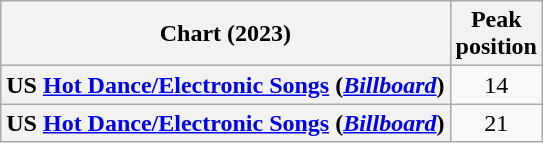<table class="wikitable sortable plainrowheaders" style="text-align:center">
<tr>
<th scope="col">Chart (2023)</th>
<th scope="col">Peak<br>position</th>
</tr>
<tr>
<th scope="row">US <a href='#'>Hot Dance/Electronic Songs</a> (<em><a href='#'>Billboard</a></em>)</th>
<td>14</td>
</tr>
<tr>
<th scope="row">US <a href='#'>Hot Dance/Electronic Songs</a> (<em><a href='#'>Billboard</a></em>)</th>
<td>21</td>
</tr>
</table>
